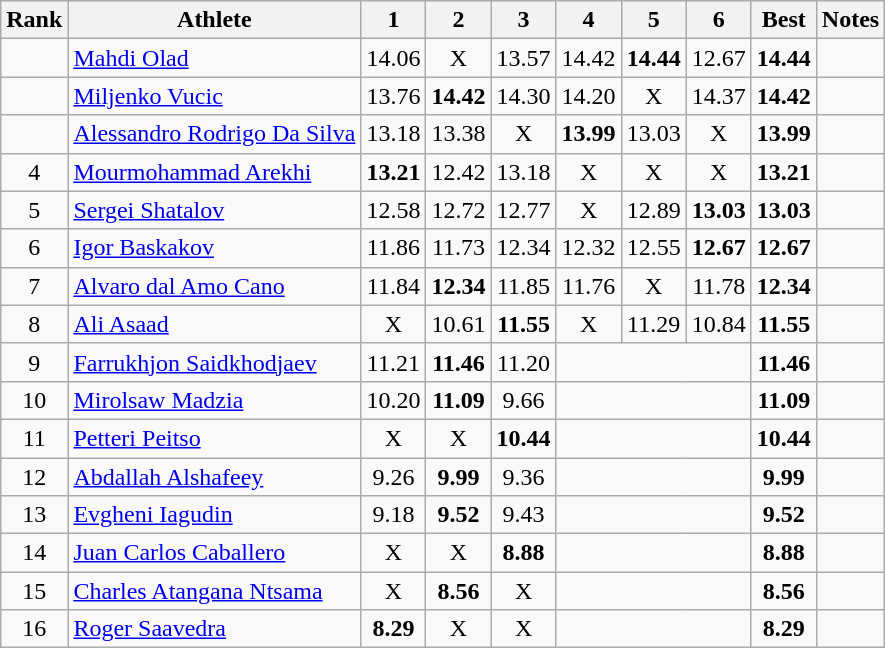<table class="wikitable sortable" style="text-align:center">
<tr>
<th>Rank</th>
<th>Athlete</th>
<th>1</th>
<th>2</th>
<th>3</th>
<th>4</th>
<th>5</th>
<th>6</th>
<th>Best</th>
<th>Notes</th>
</tr>
<tr>
<td></td>
<td style="text-align:left"><a href='#'>Mahdi Olad</a><br></td>
<td>14.06</td>
<td>X</td>
<td>13.57</td>
<td>14.42</td>
<td><strong>14.44</strong></td>
<td>12.67</td>
<td><strong>14.44</strong></td>
<td></td>
</tr>
<tr>
<td></td>
<td style="text-align:left"><a href='#'>Miljenko Vucic</a><br></td>
<td>13.76</td>
<td><strong>14.42</strong></td>
<td>14.30</td>
<td>14.20</td>
<td>X</td>
<td>14.37</td>
<td><strong>14.42</strong></td>
<td></td>
</tr>
<tr>
<td></td>
<td style="text-align:left"><a href='#'>Alessandro Rodrigo Da Silva</a><br></td>
<td>13.18</td>
<td>13.38</td>
<td>X</td>
<td><strong>13.99</strong></td>
<td>13.03</td>
<td>X</td>
<td><strong>13.99</strong></td>
<td></td>
</tr>
<tr>
<td>4</td>
<td style="text-align:left"><a href='#'>Mourmohammad Arekhi</a><br></td>
<td><strong>13.21</strong></td>
<td>12.42</td>
<td>13.18</td>
<td>X</td>
<td>X</td>
<td>X</td>
<td><strong>13.21</strong></td>
<td></td>
</tr>
<tr>
<td>5</td>
<td style="text-align:left"><a href='#'>Sergei Shatalov</a><br></td>
<td>12.58</td>
<td>12.72</td>
<td>12.77</td>
<td>X</td>
<td>12.89</td>
<td><strong>13.03</strong></td>
<td><strong>13.03</strong></td>
<td></td>
</tr>
<tr>
<td>6</td>
<td style="text-align:left"><a href='#'>Igor Baskakov</a><br></td>
<td>11.86</td>
<td>11.73</td>
<td>12.34</td>
<td>12.32</td>
<td>12.55</td>
<td><strong>12.67</strong></td>
<td><strong>12.67</strong></td>
<td></td>
</tr>
<tr>
<td>7</td>
<td style="text-align:left"><a href='#'>Alvaro dal Amo Cano</a><br></td>
<td>11.84</td>
<td><strong>12.34</strong></td>
<td>11.85</td>
<td>11.76</td>
<td>X</td>
<td>11.78</td>
<td><strong>12.34</strong></td>
<td></td>
</tr>
<tr>
<td>8</td>
<td style="text-align:left"><a href='#'>Ali Asaad</a><br></td>
<td>X</td>
<td>10.61</td>
<td><strong>11.55</strong></td>
<td>X</td>
<td>11.29</td>
<td>10.84</td>
<td><strong>11.55</strong></td>
<td></td>
</tr>
<tr>
<td>9</td>
<td style="text-align:left"><a href='#'>Farrukhjon Saidkhodjaev</a><br></td>
<td>11.21</td>
<td><strong>11.46</strong></td>
<td>11.20</td>
<td colspan=3></td>
<td><strong>11.46</strong></td>
<td></td>
</tr>
<tr>
<td>10</td>
<td style="text-align:left"><a href='#'>Mirolsaw Madzia</a><br></td>
<td>10.20</td>
<td><strong>11.09</strong></td>
<td>9.66</td>
<td colspan=3></td>
<td><strong>11.09</strong></td>
<td></td>
</tr>
<tr>
<td>11</td>
<td style="text-align:left"><a href='#'>Petteri Peitso</a><br></td>
<td>X</td>
<td>X</td>
<td><strong>10.44</strong></td>
<td colspan=3></td>
<td><strong>10.44</strong></td>
<td></td>
</tr>
<tr>
<td>12</td>
<td style="text-align:left"><a href='#'>Abdallah Alshafeey</a><br></td>
<td>9.26</td>
<td><strong>9.99</strong></td>
<td>9.36</td>
<td colspan=3></td>
<td><strong>9.99</strong></td>
<td></td>
</tr>
<tr>
<td>13</td>
<td style="text-align:left"><a href='#'>Evgheni Iagudin</a><br></td>
<td>9.18</td>
<td><strong>9.52</strong></td>
<td>9.43</td>
<td colspan=3></td>
<td><strong>9.52</strong></td>
<td></td>
</tr>
<tr>
<td>14</td>
<td style="text-align:left"><a href='#'>Juan Carlos Caballero</a><br></td>
<td>X</td>
<td>X</td>
<td><strong>8.88</strong></td>
<td colspan=3></td>
<td><strong>8.88</strong></td>
<td></td>
</tr>
<tr>
<td>15</td>
<td style="text-align:left"><a href='#'>Charles Atangana Ntsama</a><br></td>
<td>X</td>
<td><strong>8.56</strong></td>
<td>X</td>
<td colspan=3></td>
<td><strong>8.56</strong></td>
<td></td>
</tr>
<tr>
<td>16</td>
<td style="text-align:left"><a href='#'>Roger Saavedra</a><br></td>
<td><strong>8.29</strong></td>
<td>X</td>
<td>X</td>
<td colspan=3></td>
<td><strong>8.29</strong></td>
<td></td>
</tr>
</table>
